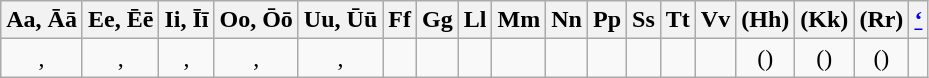<table class="wikitable" style="text-align:center;">
<tr>
<th>Aa, Āā</th>
<th>Ee, Ēē</th>
<th>Ii, Īī</th>
<th>Oo, Ōō</th>
<th>Uu, Ūū</th>
<th>Ff</th>
<th>Gg</th>
<th>Ll</th>
<th>Mm</th>
<th>Nn</th>
<th>Pp</th>
<th>Ss</th>
<th>Tt</th>
<th>Vv</th>
<th>(Hh)</th>
<th>(Kk)</th>
<th>(Rr)</th>
<th><a href='#'>‘</a></th>
</tr>
<tr>
<td>, </td>
<td>, </td>
<td>, </td>
<td>, </td>
<td>, </td>
<td></td>
<td></td>
<td></td>
<td></td>
<td></td>
<td></td>
<td></td>
<td></td>
<td></td>
<td>()</td>
<td>()</td>
<td>()</td>
<td></td>
</tr>
</table>
